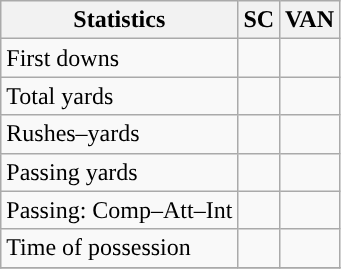<table class="wikitable" style="float: left;">
<tr>
<th>Statistics</th>
<th>SC</th>
<th>VAN</th>
</tr>
<tr>
<td>First downs</td>
<td></td>
<td></td>
</tr>
<tr>
<td>Total yards</td>
<td></td>
<td></td>
</tr>
<tr>
<td>Rushes–yards</td>
<td></td>
<td></td>
</tr>
<tr>
<td>Passing yards</td>
<td></td>
<td></td>
</tr>
<tr>
<td>Passing: Comp–Att–Int</td>
<td></td>
<td></td>
</tr>
<tr>
<td>Time of possession</td>
<td></td>
<td></td>
</tr>
<tr>
</tr>
</table>
